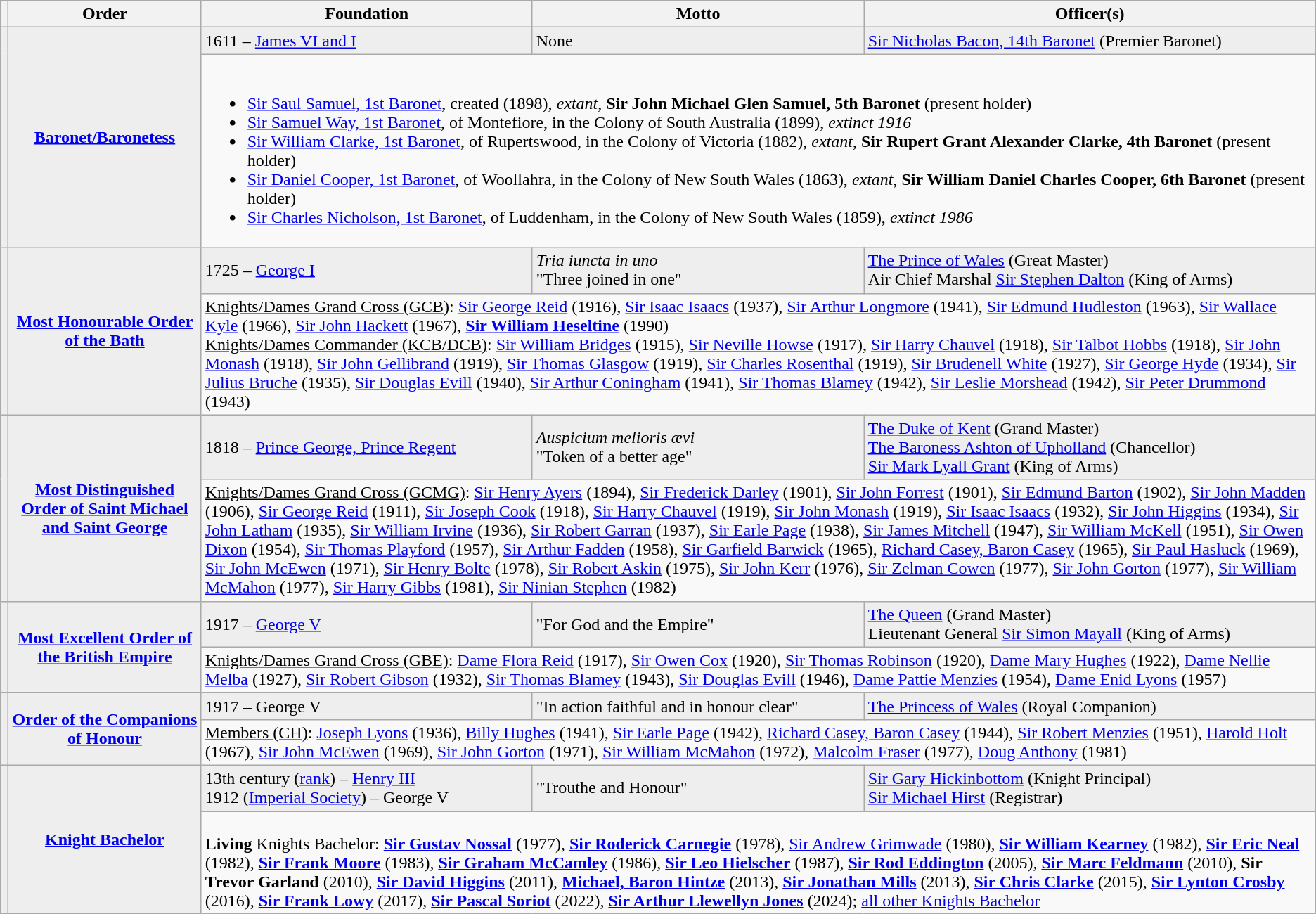<table class="wikitable">
<tr>
<th></th>
<th>Order</th>
<th>Foundation</th>
<th>Motto</th>
<th>Officer(s)<br></th>
</tr>
<tr style="background:#eee;">
<td rowspan="2" style="text-align:center;"> </td>
<td rowspan="2" style="text-align:center;"><strong><a href='#'>Baronet/Baronetess</a></strong></td>
<td>1611 – <a href='#'>James VI and I</a></td>
<td>None</td>
<td><a href='#'>Sir Nicholas Bacon, 14th Baronet</a> (Premier Baronet)</td>
</tr>
<tr>
<td colspan=4><br><ul><li><a href='#'>Sir Saul Samuel, 1st Baronet</a>, created (1898), <em>extant</em>, <strong>Sir John Michael Glen Samuel, 5th Baronet</strong> (present holder)</li><li><a href='#'>Sir Samuel Way, 1st Baronet</a>, of Montefiore, in the Colony of South Australia (1899), <em>extinct 1916</em></li><li><a href='#'>Sir William Clarke, 1st Baronet</a>, of Rupertswood, in the Colony of Victoria (1882), <em>extant</em>, <strong>Sir Rupert Grant Alexander Clarke, 4th Baronet</strong> (present holder)</li><li><a href='#'>Sir Daniel Cooper, 1st Baronet</a>, of Woollahra, in the Colony of New South Wales (1863), <em>extant</em>, <strong>Sir William Daniel Charles Cooper, 6th Baronet</strong> (present holder)</li><li><a href='#'>Sir Charles Nicholson, 1st Baronet</a>, of Luddenham, in the Colony of New South Wales (1859), <em>extinct 1986</em></li></ul></td>
</tr>
<tr style="background:#eee;">
<td rowspan="2" style="text-align:center;"> </td>
<td rowspan="2" style="text-align:center;"><strong><a href='#'>Most Honourable Order of the Bath</a></strong></td>
<td>1725 – <a href='#'>George I</a></td>
<td><em>Tria iuncta in uno</em><br>"Three joined in one"</td>
<td><a href='#'>The Prince of Wales</a> (Great Master)<br>Air Chief Marshal <a href='#'>Sir Stephen Dalton</a> (King of Arms)</td>
</tr>
<tr>
<td colspan=4><u>Knights/Dames Grand Cross (GCB)</u>: <a href='#'>Sir George Reid</a> (1916), <a href='#'>Sir Isaac Isaacs</a> (1937), <a href='#'>Sir Arthur Longmore</a> (1941), <a href='#'>Sir Edmund Hudleston</a> (1963), <a href='#'>Sir Wallace Kyle</a> (1966), <a href='#'>Sir John Hackett</a> (1967), <strong><a href='#'>Sir William Heseltine</a></strong> (1990)<br><u>Knights/Dames Commander (KCB/DCB)</u>: <a href='#'>Sir William Bridges</a> (1915), <a href='#'>Sir Neville Howse</a> (1917), <a href='#'>Sir Harry Chauvel</a> (1918), <a href='#'>Sir Talbot Hobbs</a> (1918), <a href='#'>Sir John Monash</a> (1918), <a href='#'>Sir John Gellibrand</a> (1919), <a href='#'>Sir Thomas Glasgow</a> (1919), <a href='#'>Sir Charles Rosenthal</a> (1919), <a href='#'>Sir Brudenell White</a> (1927), <a href='#'>Sir George Hyde</a> (1934), <a href='#'>Sir Julius Bruche</a> (1935), <a href='#'>Sir Douglas Evill</a> (1940), <a href='#'>Sir Arthur Coningham</a> (1941), <a href='#'>Sir Thomas Blamey</a> (1942), <a href='#'>Sir Leslie Morshead</a> (1942), <a href='#'>Sir Peter Drummond</a> (1943)<br></td>
</tr>
<tr style="background:#eee;">
<td rowspan="2" style="text-align:center;"> </td>
<td rowspan="2" style="text-align:center;"><strong><a href='#'>Most Distinguished Order of Saint Michael and Saint George</a></strong></td>
<td>1818 – <a href='#'>Prince George, Prince Regent</a></td>
<td><em>Auspicium melioris ævi</em><br>"Token of a better age"</td>
<td><a href='#'>The Duke of Kent</a> (Grand Master)<br><a href='#'>The Baroness Ashton of Upholland</a> (Chancellor)<br><a href='#'>Sir Mark Lyall Grant</a> (King of Arms)</td>
</tr>
<tr>
<td colspan=4><u>Knights/Dames Grand Cross (GCMG)</u>: <a href='#'>Sir Henry Ayers</a> (1894), <a href='#'>Sir Frederick Darley</a> (1901), <a href='#'>Sir John Forrest</a> (1901), <a href='#'>Sir Edmund Barton</a> (1902), <a href='#'>Sir John Madden</a> (1906), <a href='#'>Sir George Reid</a> (1911), <a href='#'>Sir Joseph Cook</a> (1918), <a href='#'>Sir Harry Chauvel</a> (1919), <a href='#'>Sir John Monash</a> (1919), <a href='#'>Sir Isaac Isaacs</a> (1932), <a href='#'>Sir John Higgins</a> (1934), <a href='#'>Sir John Latham</a> (1935), <a href='#'>Sir William Irvine</a> (1936), <a href='#'>Sir Robert Garran</a> (1937), <a href='#'>Sir Earle Page</a> (1938), <a href='#'>Sir James Mitchell</a> (1947), <a href='#'>Sir William McKell</a> (1951), <a href='#'>Sir Owen Dixon</a> (1954), <a href='#'>Sir Thomas Playford</a> (1957), <a href='#'>Sir Arthur Fadden</a> (1958), <a href='#'>Sir Garfield Barwick</a> (1965), <a href='#'>Richard Casey, Baron Casey</a> (1965), <a href='#'>Sir Paul Hasluck</a> (1969), <a href='#'>Sir John McEwen</a> (1971), <a href='#'>Sir Henry Bolte</a> (1978), <a href='#'>Sir Robert Askin</a> (1975), <a href='#'>Sir John Kerr</a> (1976), <a href='#'>Sir Zelman Cowen</a> (1977), <a href='#'>Sir John Gorton</a> (1977), <a href='#'>Sir William McMahon</a> (1977), <a href='#'>Sir Harry Gibbs</a> (1981), <a href='#'>Sir Ninian Stephen</a> (1982)<br></td>
</tr>
<tr style="background:#eee;">
<td rowspan="2" style="text-align:center;"> </td>
<td rowspan="2" style="text-align:center;"><strong><a href='#'>Most Excellent Order of the British Empire</a></strong></td>
<td>1917 – <a href='#'>George V</a></td>
<td>"For God and the Empire"</td>
<td><a href='#'>The Queen</a> (Grand Master)<br>Lieutenant General <a href='#'>Sir Simon Mayall</a> (King of Arms)</td>
</tr>
<tr>
<td colspan=4><u>Knights/Dames Grand Cross (GBE)</u>: <a href='#'>Dame Flora Reid</a> (1917), <a href='#'>Sir Owen Cox</a> (1920), <a href='#'>Sir Thomas Robinson</a> (1920), <a href='#'>Dame Mary Hughes</a> (1922), <a href='#'>Dame Nellie Melba</a> (1927), <a href='#'>Sir Robert Gibson</a> (1932), <a href='#'>Sir Thomas Blamey</a> (1943), <a href='#'>Sir Douglas Evill</a> (1946), <a href='#'>Dame Pattie Menzies</a> (1954), <a href='#'>Dame Enid Lyons</a> (1957)<br></td>
</tr>
<tr style="background:#eee;">
<td rowspan="2" style="text-align:center;"> </td>
<td rowspan="2" style="text-align:center;"><strong><a href='#'>Order of the Companions of Honour</a></strong></td>
<td>1917 – George V</td>
<td>"In action faithful and in honour clear"</td>
<td><a href='#'>The Princess of Wales</a> (Royal Companion)</td>
</tr>
<tr>
<td colspan=4><u>Members (CH)</u>: <a href='#'>Joseph Lyons</a> (1936), <a href='#'>Billy Hughes</a> (1941), <a href='#'>Sir Earle Page</a> (1942), <a href='#'>Richard Casey, Baron Casey</a> (1944), <a href='#'>Sir Robert Menzies</a> (1951), <a href='#'>Harold Holt</a> (1967), <a href='#'>Sir John McEwen</a> (1969), <a href='#'>Sir John Gorton</a> (1971), <a href='#'>Sir William McMahon</a> (1972), <a href='#'>Malcolm Fraser</a> (1977), <a href='#'>Doug Anthony</a> (1981)<br></td>
</tr>
<tr style="background:#eee;">
<td rowspan="2" style="text-align:center;"> </td>
<td rowspan="2" style="text-align:center;"><strong><a href='#'>Knight Bachelor</a></strong></td>
<td>13th century (<a href='#'>rank</a>) – <a href='#'>Henry III</a><br>1912 (<a href='#'>Imperial Society</a>) – George V</td>
<td>"Trouthe and Honour"</td>
<td><a href='#'>Sir Gary Hickinbottom</a> (Knight Principal)<br><a href='#'>Sir Michael Hirst</a> (Registrar)</td>
</tr>
<tr>
<td colspan=4><br><strong>Living</strong> Knights Bachelor: <strong><a href='#'>Sir Gustav Nossal</a></strong> (1977), <strong><a href='#'>Sir Roderick Carnegie</a></strong> (1978), <a href='#'>Sir Andrew Grimwade</a> (1980), <strong><a href='#'>Sir William Kearney</a></strong> (1982), <strong><a href='#'>Sir Eric Neal</a></strong> (1982), <strong><a href='#'>Sir Frank Moore</a></strong> (1983), <strong><a href='#'>Sir Graham McCamley</a></strong> (1986), <strong><a href='#'>Sir Leo Hielscher</a></strong> (1987), <strong><a href='#'>Sir Rod Eddington</a></strong> (2005), <strong><a href='#'>Sir Marc Feldmann</a></strong> (2010), <strong>Sir Trevor Garland</strong> (2010), <strong><a href='#'>Sir David Higgins</a></strong> (2011), <strong><a href='#'>Michael, Baron Hintze</a></strong> (2013), <strong><a href='#'>Sir Jonathan Mills</a></strong> (2013), <strong><a href='#'>Sir Chris Clarke</a></strong> (2015), <strong><a href='#'>Sir Lynton Crosby</a></strong> (2016), <strong><a href='#'>Sir Frank Lowy</a></strong> (2017), <strong><a href='#'>Sir Pascal Soriot</a></strong> (2022), <strong><a href='#'>Sir Arthur Llewellyn Jones</a></strong> (2024); <a href='#'>all other Knights Bachelor</a></td>
</tr>
</table>
